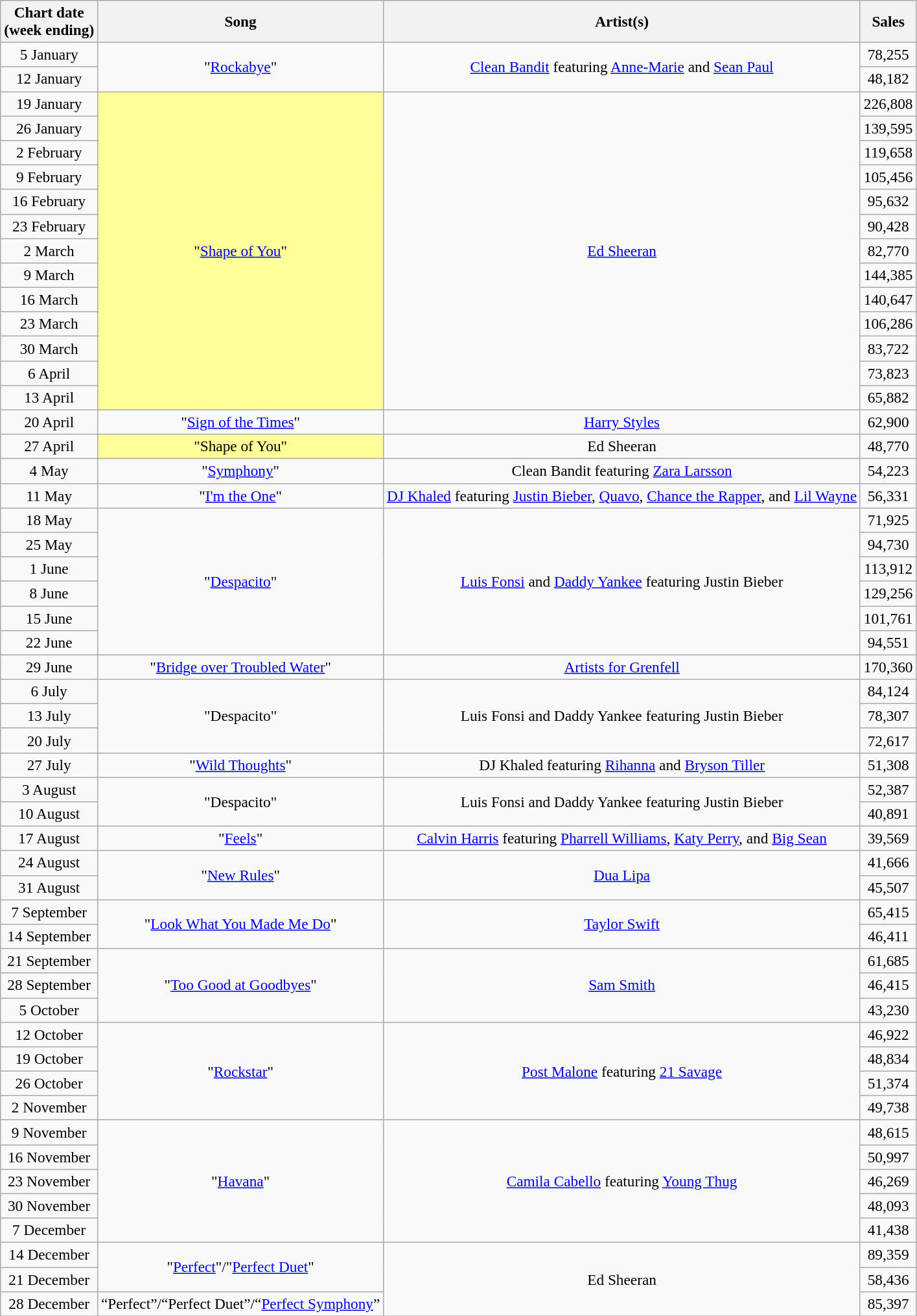<table class="wikitable" style="font-size:97%; text-align:center;">
<tr>
<th>Chart date<br>(week ending)</th>
<th>Song</th>
<th>Artist(s)</th>
<th>Sales</th>
</tr>
<tr>
<td>5 January</td>
<td rowspan="2">"<a href='#'>Rockabye</a>"</td>
<td rowspan="2"><a href='#'>Clean Bandit</a> featuring <a href='#'>Anne-Marie</a> and <a href='#'>Sean Paul</a></td>
<td>78,255</td>
</tr>
<tr>
<td>12 January</td>
<td>48,182</td>
</tr>
<tr>
<td>19 January</td>
<td bgcolor=#FFFF99 rowspan="13">"<a href='#'>Shape of You</a>" </td>
<td rowspan="13"><a href='#'>Ed Sheeran</a></td>
<td>226,808</td>
</tr>
<tr>
<td>26 January</td>
<td>139,595</td>
</tr>
<tr>
<td>2 February</td>
<td>119,658</td>
</tr>
<tr>
<td>9 February</td>
<td>105,456</td>
</tr>
<tr>
<td>16 February</td>
<td>95,632</td>
</tr>
<tr>
<td>23 February</td>
<td>90,428</td>
</tr>
<tr>
<td>2 March</td>
<td>82,770</td>
</tr>
<tr>
<td>9 March</td>
<td>144,385</td>
</tr>
<tr>
<td>16 March</td>
<td>140,647</td>
</tr>
<tr>
<td>23 March</td>
<td>106,286</td>
</tr>
<tr>
<td>30 March</td>
<td>83,722</td>
</tr>
<tr>
<td>6 April</td>
<td>73,823</td>
</tr>
<tr>
<td>13 April</td>
<td>65,882</td>
</tr>
<tr>
<td>20 April</td>
<td rowspan="1">"<a href='#'>Sign of the Times</a>"</td>
<td rowspan="1"><a href='#'>Harry Styles</a></td>
<td>62,900</td>
</tr>
<tr>
<td>27 April</td>
<td bgcolor=#FFFF99 rowspan="1">"Shape of You" </td>
<td rowspan="1">Ed Sheeran</td>
<td>48,770</td>
</tr>
<tr>
<td>4 May</td>
<td rowspan="1">"<a href='#'>Symphony</a>"</td>
<td rowspan="1">Clean Bandit featuring <a href='#'>Zara Larsson</a></td>
<td>54,223</td>
</tr>
<tr>
<td>11 May</td>
<td rowspan="1">"<a href='#'>I'm the One</a>"</td>
<td rowspan="1"><a href='#'>DJ Khaled</a> featuring <a href='#'>Justin Bieber</a>, <a href='#'>Quavo</a>, <a href='#'>Chance the Rapper</a>, and <a href='#'>Lil Wayne</a></td>
<td>56,331</td>
</tr>
<tr>
<td>18 May</td>
<td rowspan="6">"<a href='#'>Despacito</a>"</td>
<td rowspan="6"><a href='#'>Luis Fonsi</a> and <a href='#'>Daddy Yankee</a> featuring Justin Bieber</td>
<td>71,925</td>
</tr>
<tr>
<td>25 May</td>
<td>94,730</td>
</tr>
<tr>
<td>1 June</td>
<td>113,912</td>
</tr>
<tr>
<td>8 June</td>
<td>129,256</td>
</tr>
<tr>
<td>15 June</td>
<td>101,761</td>
</tr>
<tr>
<td>22 June</td>
<td>94,551</td>
</tr>
<tr>
<td>29 June</td>
<td rowspan="1">"<a href='#'>Bridge over Troubled Water</a>"</td>
<td rowspan="1"><a href='#'>Artists for Grenfell</a></td>
<td>170,360</td>
</tr>
<tr>
<td>6 July</td>
<td rowspan=3>"Despacito"</td>
<td rowspan="3">Luis Fonsi and Daddy Yankee featuring Justin Bieber</td>
<td>84,124</td>
</tr>
<tr>
<td>13 July</td>
<td>78,307</td>
</tr>
<tr>
<td>20 July</td>
<td>72,617</td>
</tr>
<tr>
<td>27 July</td>
<td rowspan=1>"<a href='#'>Wild Thoughts</a>"</td>
<td rowspan=1>DJ Khaled featuring <a href='#'>Rihanna</a> and <a href='#'>Bryson Tiller</a></td>
<td>51,308</td>
</tr>
<tr>
<td>3 August</td>
<td rowspan=2>"Despacito"</td>
<td rowspan=2>Luis Fonsi and Daddy Yankee featuring Justin Bieber</td>
<td>52,387</td>
</tr>
<tr>
<td>10 August</td>
<td>40,891</td>
</tr>
<tr>
<td>17 August</td>
<td rowspan=1>"<a href='#'>Feels</a>"</td>
<td rowspan=1><a href='#'>Calvin Harris</a> featuring <a href='#'>Pharrell Williams</a>, <a href='#'>Katy Perry</a>, and <a href='#'>Big Sean</a></td>
<td>39,569</td>
</tr>
<tr>
<td>24 August</td>
<td rowspan=2>"<a href='#'>New Rules</a>"</td>
<td rowspan=2><a href='#'>Dua Lipa</a></td>
<td>41,666</td>
</tr>
<tr>
<td>31 August</td>
<td>45,507</td>
</tr>
<tr>
<td>7 September</td>
<td rowspan=2>"<a href='#'>Look What You Made Me Do</a>"</td>
<td rowspan=2><a href='#'>Taylor Swift</a></td>
<td>65,415</td>
</tr>
<tr>
<td>14 September</td>
<td>46,411</td>
</tr>
<tr>
<td>21 September</td>
<td rowspan=3>"<a href='#'>Too Good at Goodbyes</a>"</td>
<td rowspan=3><a href='#'>Sam Smith</a></td>
<td>61,685</td>
</tr>
<tr>
<td>28 September</td>
<td>46,415</td>
</tr>
<tr>
<td>5 October</td>
<td>43,230</td>
</tr>
<tr>
<td>12 October</td>
<td rowspan=4>"<a href='#'>Rockstar</a>"</td>
<td rowspan=4><a href='#'>Post Malone</a> featuring <a href='#'>21 Savage</a></td>
<td>46,922</td>
</tr>
<tr>
<td>19 October</td>
<td>48,834</td>
</tr>
<tr>
<td>26 October</td>
<td>51,374</td>
</tr>
<tr>
<td>2 November</td>
<td>49,738</td>
</tr>
<tr>
<td>9 November</td>
<td rowspan=5>"<a href='#'>Havana</a>"</td>
<td rowspan=5><a href='#'>Camila Cabello</a> featuring <a href='#'>Young Thug</a></td>
<td>48,615</td>
</tr>
<tr>
<td>16 November</td>
<td>50,997</td>
</tr>
<tr>
<td>23 November</td>
<td>46,269</td>
</tr>
<tr>
<td>30 November</td>
<td>48,093</td>
</tr>
<tr>
<td>7 December</td>
<td>41,438</td>
</tr>
<tr>
<td>14 December</td>
<td rowspan="2">"<a href='#'>Perfect</a>"/"<a href='#'>Perfect Duet</a>"</td>
<td rowspan="3">Ed Sheeran</td>
<td>89,359</td>
</tr>
<tr>
<td>21 December</td>
<td>58,436</td>
</tr>
<tr>
<td>28 December</td>
<td>“Perfect”/“Perfect Duet”/“<a href='#'>Perfect Symphony</a>”</td>
<td>85,397</td>
</tr>
<tr>
</tr>
</table>
